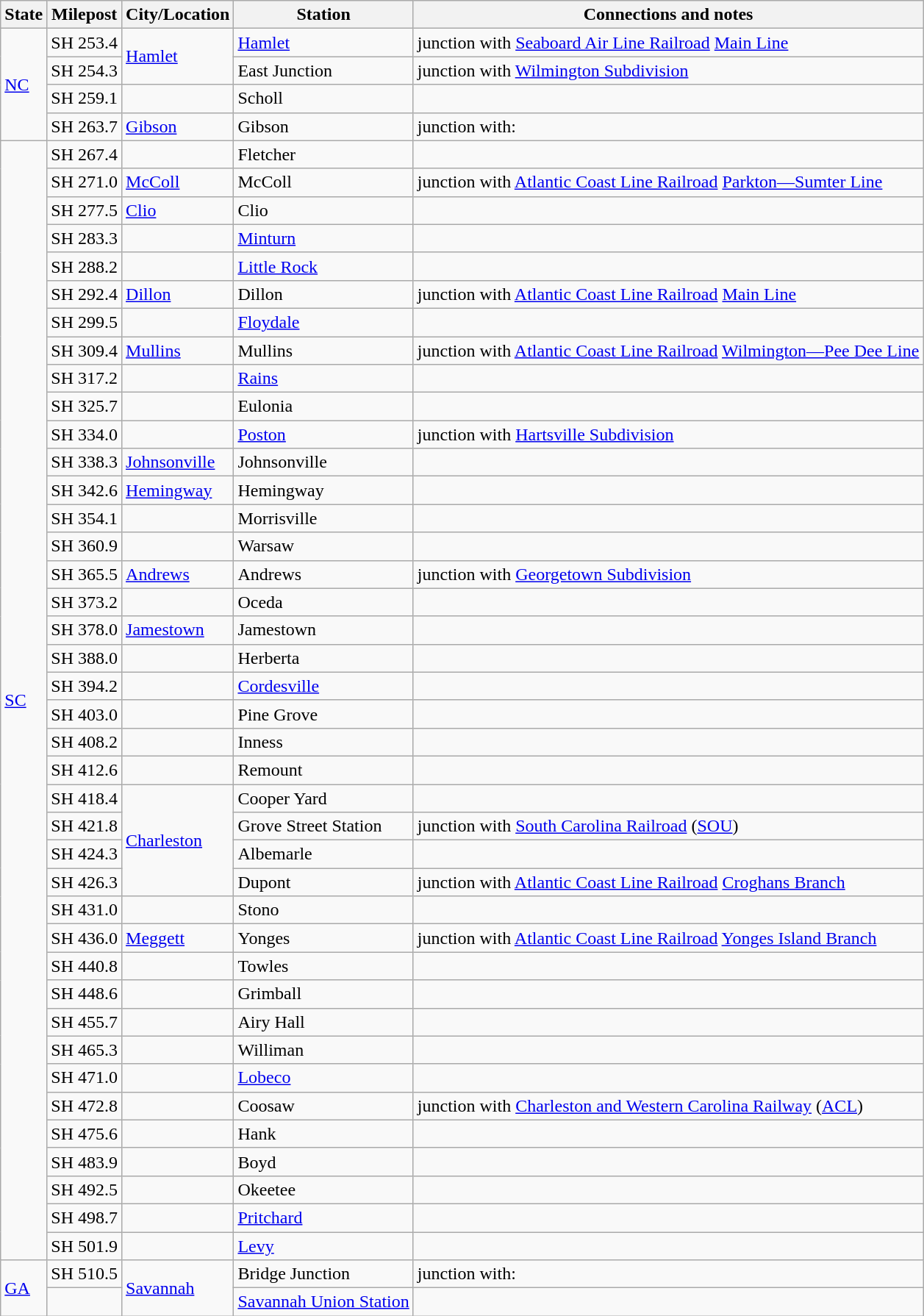<table class="wikitable">
<tr>
<th>State</th>
<th>Milepost</th>
<th>City/Location</th>
<th>Station</th>
<th>Connections and notes</th>
</tr>
<tr>
<td ! rowspan="4"><a href='#'>NC</a></td>
<td>SH 253.4</td>
<td ! rowspan="2"><a href='#'>Hamlet</a></td>
<td><a href='#'>Hamlet</a></td>
<td>junction with <a href='#'>Seaboard Air Line Railroad</a> <a href='#'>Main Line</a></td>
</tr>
<tr>
<td>SH 254.3</td>
<td>East Junction</td>
<td>junction with <a href='#'>Wilmington Subdivision</a></td>
</tr>
<tr>
<td>SH 259.1</td>
<td></td>
<td>Scholl</td>
<td></td>
</tr>
<tr>
<td>SH 263.7</td>
<td><a href='#'>Gibson</a></td>
<td>Gibson</td>
<td>junction with:<br></td>
</tr>
<tr>
<td ! rowspan="40"><a href='#'>SC</a></td>
<td>SH 267.4</td>
<td></td>
<td>Fletcher</td>
<td></td>
</tr>
<tr>
<td>SH 271.0</td>
<td><a href='#'>McColl</a></td>
<td>McColl</td>
<td>junction with <a href='#'>Atlantic Coast Line Railroad</a> <a href='#'>Parkton—Sumter Line</a></td>
</tr>
<tr>
<td>SH 277.5</td>
<td><a href='#'>Clio</a></td>
<td>Clio</td>
<td></td>
</tr>
<tr>
<td>SH 283.3</td>
<td></td>
<td><a href='#'>Minturn</a></td>
<td></td>
</tr>
<tr>
<td>SH 288.2</td>
<td></td>
<td><a href='#'>Little Rock</a></td>
<td></td>
</tr>
<tr>
<td>SH 292.4</td>
<td><a href='#'>Dillon</a></td>
<td>Dillon</td>
<td>junction with <a href='#'>Atlantic Coast Line Railroad</a> <a href='#'>Main Line</a></td>
</tr>
<tr>
<td>SH 299.5</td>
<td></td>
<td><a href='#'>Floydale</a></td>
<td></td>
</tr>
<tr>
<td>SH 309.4</td>
<td><a href='#'>Mullins</a></td>
<td>Mullins</td>
<td>junction with <a href='#'>Atlantic Coast Line Railroad</a> <a href='#'>Wilmington—Pee Dee Line</a></td>
</tr>
<tr>
<td>SH 317.2</td>
<td></td>
<td><a href='#'>Rains</a></td>
<td></td>
</tr>
<tr>
<td>SH 325.7</td>
<td></td>
<td>Eulonia</td>
<td></td>
</tr>
<tr>
<td>SH 334.0</td>
<td></td>
<td><a href='#'>Poston</a></td>
<td>junction with <a href='#'>Hartsville Subdivision</a></td>
</tr>
<tr>
<td>SH 338.3</td>
<td><a href='#'>Johnsonville</a></td>
<td>Johnsonville</td>
<td></td>
</tr>
<tr>
<td>SH 342.6</td>
<td><a href='#'>Hemingway</a></td>
<td>Hemingway</td>
<td></td>
</tr>
<tr>
<td>SH 354.1</td>
<td></td>
<td>Morrisville</td>
<td></td>
</tr>
<tr>
<td>SH 360.9</td>
<td></td>
<td>Warsaw</td>
<td></td>
</tr>
<tr>
<td>SH 365.5</td>
<td><a href='#'>Andrews</a></td>
<td>Andrews</td>
<td>junction with <a href='#'>Georgetown Subdivision</a></td>
</tr>
<tr>
<td>SH 373.2</td>
<td></td>
<td>Oceda</td>
<td></td>
</tr>
<tr>
<td>SH 378.0</td>
<td><a href='#'>Jamestown</a></td>
<td>Jamestown</td>
<td></td>
</tr>
<tr>
<td>SH 388.0</td>
<td></td>
<td>Herberta</td>
<td></td>
</tr>
<tr>
<td>SH 394.2</td>
<td></td>
<td><a href='#'>Cordesville</a></td>
<td></td>
</tr>
<tr>
<td>SH 403.0</td>
<td></td>
<td>Pine Grove</td>
<td></td>
</tr>
<tr>
<td>SH 408.2</td>
<td></td>
<td>Inness</td>
<td></td>
</tr>
<tr>
<td>SH 412.6</td>
<td></td>
<td>Remount</td>
<td></td>
</tr>
<tr>
<td>SH 418.4</td>
<td ! rowspan="4"><a href='#'>Charleston</a></td>
<td>Cooper Yard</td>
<td></td>
</tr>
<tr>
<td>SH 421.8</td>
<td>Grove Street Station</td>
<td>junction with <a href='#'>South Carolina Railroad</a> (<a href='#'>SOU</a>)</td>
</tr>
<tr>
<td>SH 424.3</td>
<td>Albemarle</td>
<td></td>
</tr>
<tr>
<td>SH 426.3</td>
<td>Dupont</td>
<td>junction with <a href='#'>Atlantic Coast Line Railroad</a> <a href='#'>Croghans Branch</a></td>
</tr>
<tr>
<td>SH 431.0</td>
<td></td>
<td>Stono</td>
<td></td>
</tr>
<tr>
<td>SH 436.0</td>
<td><a href='#'>Meggett</a></td>
<td>Yonges</td>
<td>junction with <a href='#'>Atlantic Coast Line Railroad</a> <a href='#'>Yonges Island Branch</a></td>
</tr>
<tr>
<td>SH 440.8</td>
<td></td>
<td>Towles</td>
<td></td>
</tr>
<tr>
<td>SH 448.6</td>
<td></td>
<td>Grimball</td>
<td></td>
</tr>
<tr>
<td>SH 455.7</td>
<td></td>
<td>Airy Hall</td>
<td></td>
</tr>
<tr>
<td>SH 465.3</td>
<td></td>
<td>Williman</td>
<td></td>
</tr>
<tr>
<td>SH 471.0</td>
<td></td>
<td><a href='#'>Lobeco</a></td>
<td></td>
</tr>
<tr>
<td>SH 472.8</td>
<td></td>
<td>Coosaw</td>
<td>junction with <a href='#'>Charleston and Western Carolina Railway</a> (<a href='#'>ACL</a>)</td>
</tr>
<tr>
<td>SH 475.6</td>
<td></td>
<td>Hank</td>
<td></td>
</tr>
<tr>
<td>SH 483.9</td>
<td></td>
<td>Boyd</td>
<td></td>
</tr>
<tr>
<td>SH 492.5</td>
<td></td>
<td>Okeetee</td>
<td></td>
</tr>
<tr>
<td>SH 498.7</td>
<td></td>
<td><a href='#'>Pritchard</a></td>
<td></td>
</tr>
<tr>
<td>SH 501.9</td>
<td></td>
<td><a href='#'>Levy</a></td>
<td></td>
</tr>
<tr>
<td ! rowspan="2"><a href='#'>GA</a></td>
<td>SH 510.5</td>
<td ! rowspan="2"><a href='#'>Savannah</a></td>
<td>Bridge Junction</td>
<td>junction with:<br></td>
</tr>
<tr>
<td></td>
<td><a href='#'>Savannah Union Station</a></td>
<td></td>
</tr>
</table>
